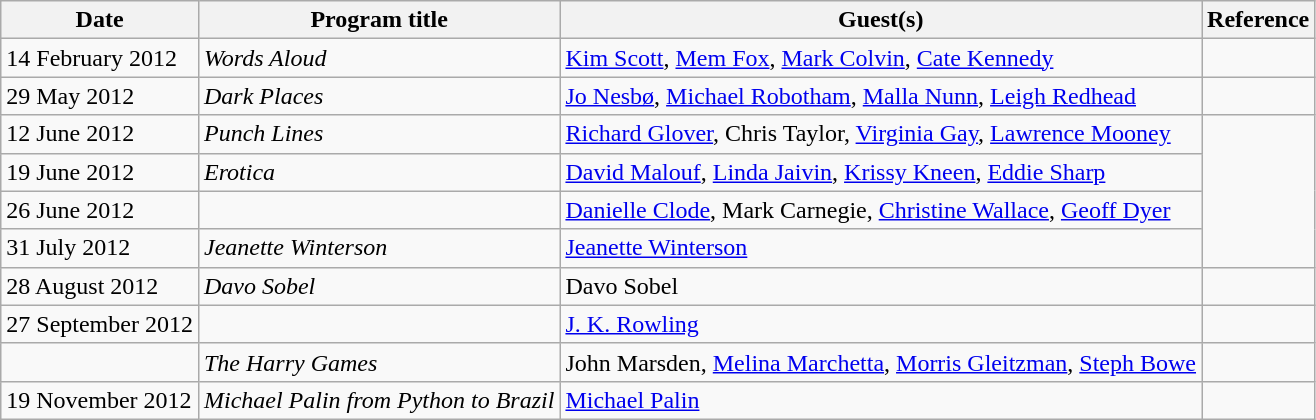<table class="wikitable">
<tr>
<th>Date</th>
<th>Program title</th>
<th>Guest(s)</th>
<th>Reference</th>
</tr>
<tr>
<td>14 February 2012</td>
<td><em>Words Aloud</em></td>
<td><a href='#'>Kim Scott</a>, <a href='#'>Mem Fox</a>, <a href='#'>Mark Colvin</a>, <a href='#'>Cate Kennedy</a></td>
<td></td>
</tr>
<tr>
<td>29 May 2012</td>
<td><em>Dark Places</em></td>
<td><a href='#'>Jo Nesbø</a>, <a href='#'>Michael Robotham</a>, <a href='#'>Malla Nunn</a>, <a href='#'>Leigh Redhead</a></td>
<td></td>
</tr>
<tr>
<td>12 June 2012</td>
<td><em>Punch Lines</em></td>
<td><a href='#'>Richard Glover</a>, Chris Taylor, <a href='#'>Virginia Gay</a>, <a href='#'>Lawrence Mooney</a></td>
<td rowspan=4></td>
</tr>
<tr>
<td>19 June 2012</td>
<td><em>Erotica</em></td>
<td><a href='#'>David Malouf</a>, <a href='#'>Linda Jaivin</a>, <a href='#'>Krissy Kneen</a>, <a href='#'>Eddie Sharp</a></td>
</tr>
<tr>
<td>26 June 2012</td>
<td></td>
<td><a href='#'>Danielle Clode</a>, Mark Carnegie, <a href='#'>Christine Wallace</a>, <a href='#'>Geoff Dyer</a></td>
</tr>
<tr>
<td>31 July 2012</td>
<td><em>Jeanette Winterson</em></td>
<td><a href='#'>Jeanette Winterson</a></td>
</tr>
<tr>
<td>28 August 2012</td>
<td><em>Davo Sobel</em></td>
<td>Davo Sobel</td>
<td></td>
</tr>
<tr>
<td>27 September 2012</td>
<td></td>
<td><a href='#'>J. K. Rowling</a></td>
<td></td>
</tr>
<tr>
<td></td>
<td><em>The Harry Games</em></td>
<td>John Marsden, <a href='#'>Melina Marchetta</a>, <a href='#'>Morris Gleitzman</a>, <a href='#'>Steph Bowe</a></td>
<td></td>
</tr>
<tr>
<td>19 November 2012</td>
<td><em>Michael Palin from Python to Brazil</em></td>
<td><a href='#'>Michael Palin</a></td>
<td></td>
</tr>
</table>
